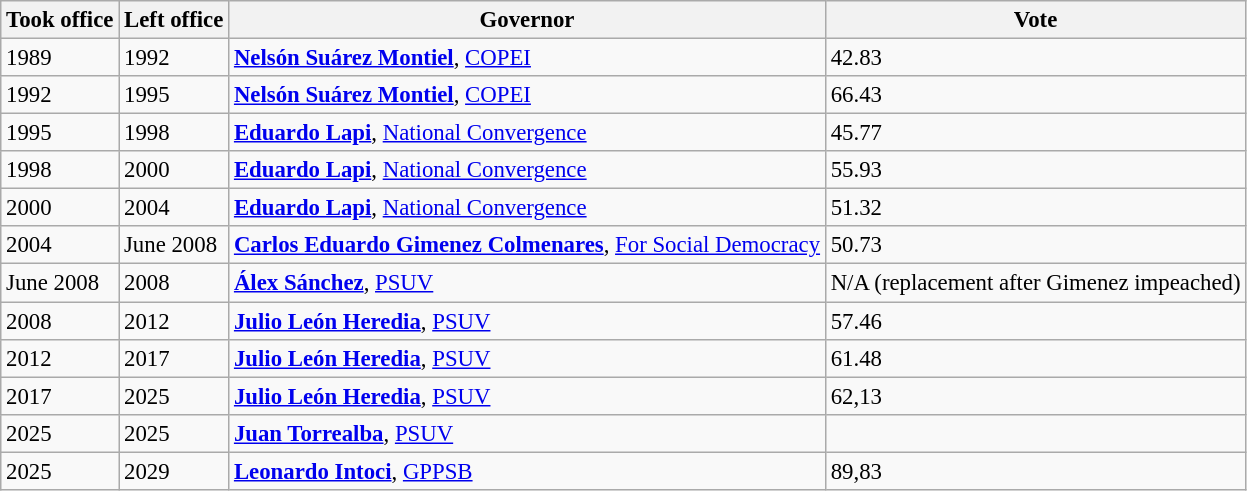<table class="wikitable" style="font-size: 95%;">
<tr>
<th>Took office</th>
<th>Left office</th>
<th>Governor</th>
<th>Vote</th>
</tr>
<tr>
<td>1989</td>
<td>1992</td>
<td><strong><a href='#'>Nelsón Suárez Montiel</a></strong>, <a href='#'>COPEI</a></td>
<td>42.83</td>
</tr>
<tr>
<td>1992</td>
<td>1995</td>
<td><strong><a href='#'>Nelsón Suárez Montiel</a></strong>, <a href='#'>COPEI</a></td>
<td>66.43</td>
</tr>
<tr>
<td>1995</td>
<td>1998</td>
<td><strong><a href='#'>Eduardo Lapi</a></strong>, <a href='#'>National Convergence</a></td>
<td>45.77</td>
</tr>
<tr>
<td>1998</td>
<td>2000</td>
<td><strong><a href='#'>Eduardo Lapi</a></strong>, <a href='#'>National Convergence</a></td>
<td>55.93</td>
</tr>
<tr>
<td>2000</td>
<td>2004</td>
<td><strong><a href='#'>Eduardo Lapi</a></strong>, <a href='#'>National Convergence</a></td>
<td>51.32</td>
</tr>
<tr>
<td>2004</td>
<td>June 2008</td>
<td><strong><a href='#'>Carlos Eduardo Gimenez Colmenares</a></strong>, <a href='#'>For Social Democracy</a></td>
<td>50.73</td>
</tr>
<tr>
<td>June 2008</td>
<td>2008</td>
<td><strong><a href='#'>Álex Sánchez</a></strong>, <a href='#'>PSUV</a></td>
<td>N/A (replacement after Gimenez impeached)</td>
</tr>
<tr>
<td>2008</td>
<td>2012</td>
<td><strong><a href='#'>Julio León Heredia</a></strong>, <a href='#'>PSUV</a></td>
<td>57.46</td>
</tr>
<tr>
<td>2012</td>
<td>2017</td>
<td><strong><a href='#'>Julio León Heredia</a></strong>, <a href='#'>PSUV</a></td>
<td>61.48</td>
</tr>
<tr>
<td>2017</td>
<td>2025</td>
<td><strong><a href='#'>Julio León Heredia</a></strong>, <a href='#'>PSUV</a></td>
<td>62,13</td>
</tr>
<tr>
<td>2025</td>
<td>2025</td>
<td><strong><a href='#'>Juan Torrealba</a></strong>, <a href='#'>PSUV</a></td>
<td></td>
</tr>
<tr>
<td>2025</td>
<td>2029</td>
<td><strong><a href='#'>Leonardo Intoci</a></strong>, <a href='#'>GPPSB</a></td>
<td>89,83</td>
</tr>
</table>
